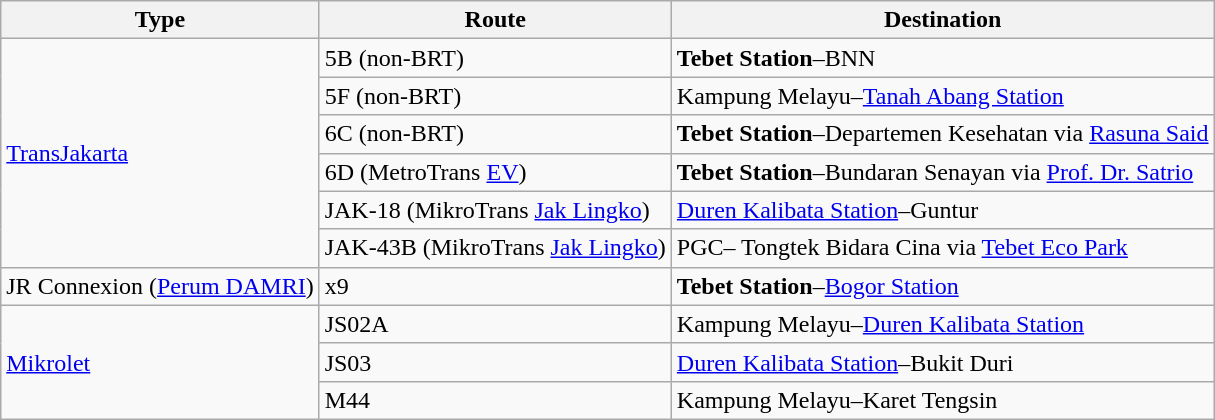<table class="wikitable">
<tr>
<th>Type</th>
<th>Route</th>
<th>Destination</th>
</tr>
<tr>
<td rowspan="6"><a href='#'>TransJakarta</a></td>
<td>5B (non-BRT)</td>
<td><strong>Tebet Station</strong>–BNN</td>
</tr>
<tr>
<td>5F (non-BRT)</td>
<td>Kampung Melayu–<a href='#'>Tanah Abang Station</a></td>
</tr>
<tr>
<td>6C (non-BRT)</td>
<td><strong>Tebet Station</strong>–Departemen Kesehatan via <a href='#'>Rasuna Said</a></td>
</tr>
<tr>
<td>6D (MetroTrans <a href='#'>EV</a>)</td>
<td><strong>Tebet Station</strong>–Bundaran Senayan via <a href='#'>Prof. Dr. Satrio</a></td>
</tr>
<tr>
<td>JAK-18 (MikroTrans <a href='#'>Jak Lingko</a>)</td>
<td><a href='#'>Duren Kalibata Station</a>–Guntur</td>
</tr>
<tr>
<td>JAK-43B (MikroTrans <a href='#'>Jak Lingko</a>)</td>
<td>PGC– Tongtek Bidara Cina via <a href='#'>Tebet Eco Park</a></td>
</tr>
<tr>
<td>JR Connexion (<a href='#'>Perum DAMRI</a>)</td>
<td>x9</td>
<td><strong>Tebet Station</strong>–<a href='#'>Bogor Station</a></td>
</tr>
<tr>
<td rowspan="3"><a href='#'>Mikrolet</a></td>
<td>JS02A</td>
<td>Kampung Melayu–<a href='#'>Duren Kalibata Station</a></td>
</tr>
<tr>
<td>JS03</td>
<td><a href='#'>Duren Kalibata Station</a>–Bukit Duri</td>
</tr>
<tr>
<td>M44</td>
<td>Kampung Melayu–Karet Tengsin</td>
</tr>
</table>
